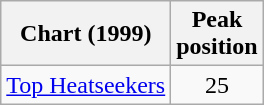<table class="wikitable">
<tr>
<th>Chart (1999)</th>
<th>Peak<br>position</th>
</tr>
<tr>
<td><a href='#'>Top Heatseekers</a></td>
<td align="center">25</td>
</tr>
</table>
